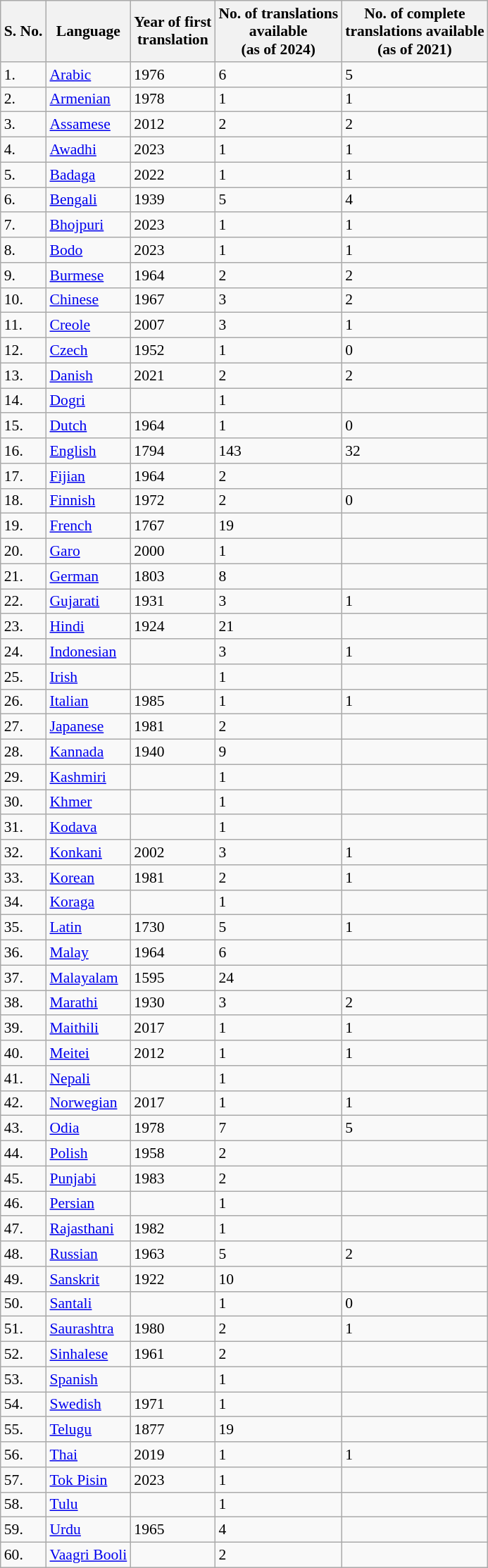<table class="wikitable sortable" style="font-size: 90%">
<tr>
<th>S. No.</th>
<th>Language</th>
<th>Year of first<br>translation</th>
<th>No. of translations<br>available<br>(as of 2024)</th>
<th>No. of complete<br>translations available<br>(as of 2021)</th>
</tr>
<tr>
<td>1.</td>
<td><a href='#'>Arabic</a></td>
<td>1976</td>
<td>6</td>
<td>5</td>
</tr>
<tr>
<td>2.</td>
<td><a href='#'>Armenian</a></td>
<td>1978</td>
<td>1</td>
<td>1</td>
</tr>
<tr>
<td>3.</td>
<td><a href='#'>Assamese</a></td>
<td>2012</td>
<td>2</td>
<td>2</td>
</tr>
<tr>
<td>4.</td>
<td><a href='#'>Awadhi</a></td>
<td>2023</td>
<td>1</td>
<td>1</td>
</tr>
<tr>
<td>5.</td>
<td><a href='#'>Badaga</a></td>
<td>2022</td>
<td>1</td>
<td>1</td>
</tr>
<tr>
<td>6.</td>
<td><a href='#'>Bengali</a></td>
<td>1939</td>
<td>5</td>
<td>4</td>
</tr>
<tr>
<td>7.</td>
<td><a href='#'>Bhojpuri</a></td>
<td>2023</td>
<td>1</td>
<td>1</td>
</tr>
<tr>
<td>8.</td>
<td><a href='#'>Bodo</a></td>
<td>2023</td>
<td>1</td>
<td>1</td>
</tr>
<tr>
<td>9.</td>
<td><a href='#'>Burmese</a></td>
<td>1964</td>
<td>2</td>
<td>2</td>
</tr>
<tr>
<td>10.</td>
<td><a href='#'>Chinese</a></td>
<td>1967</td>
<td>3</td>
<td>2</td>
</tr>
<tr>
<td>11.</td>
<td><a href='#'>Creole</a></td>
<td>2007</td>
<td>3</td>
<td>1</td>
</tr>
<tr>
<td>12.</td>
<td><a href='#'>Czech</a></td>
<td>1952</td>
<td>1</td>
<td>0</td>
</tr>
<tr>
<td>13.</td>
<td><a href='#'>Danish</a></td>
<td>2021</td>
<td>2</td>
<td>2</td>
</tr>
<tr>
<td>14.</td>
<td><a href='#'>Dogri</a></td>
<td></td>
<td>1</td>
<td></td>
</tr>
<tr>
<td>15.</td>
<td><a href='#'>Dutch</a></td>
<td>1964</td>
<td>1</td>
<td>0</td>
</tr>
<tr>
<td>16.</td>
<td><a href='#'>English</a></td>
<td>1794</td>
<td>143</td>
<td>32</td>
</tr>
<tr>
<td>17.</td>
<td><a href='#'>Fijian</a></td>
<td>1964</td>
<td>2</td>
<td></td>
</tr>
<tr>
<td>18.</td>
<td><a href='#'>Finnish</a></td>
<td>1972</td>
<td>2</td>
<td>0</td>
</tr>
<tr>
<td>19.</td>
<td><a href='#'>French</a></td>
<td>1767</td>
<td>19</td>
<td></td>
</tr>
<tr>
<td>20.</td>
<td><a href='#'>Garo</a></td>
<td>2000</td>
<td>1</td>
<td></td>
</tr>
<tr>
<td>21.</td>
<td><a href='#'>German</a></td>
<td>1803</td>
<td>8</td>
<td></td>
</tr>
<tr>
<td>22.</td>
<td><a href='#'>Gujarati</a></td>
<td>1931</td>
<td>3</td>
<td>1</td>
</tr>
<tr>
<td>23.</td>
<td><a href='#'>Hindi</a></td>
<td>1924</td>
<td>21</td>
<td></td>
</tr>
<tr>
<td>24.</td>
<td><a href='#'>Indonesian</a></td>
<td></td>
<td>3</td>
<td>1</td>
</tr>
<tr>
<td>25.</td>
<td><a href='#'>Irish</a></td>
<td></td>
<td>1</td>
<td></td>
</tr>
<tr>
<td>26.</td>
<td><a href='#'>Italian</a></td>
<td>1985</td>
<td>1</td>
<td>1</td>
</tr>
<tr>
<td>27.</td>
<td><a href='#'>Japanese</a></td>
<td>1981</td>
<td>2</td>
<td></td>
</tr>
<tr>
<td>28.</td>
<td><a href='#'>Kannada</a></td>
<td>1940</td>
<td>9</td>
<td></td>
</tr>
<tr>
<td>29.</td>
<td><a href='#'>Kashmiri</a></td>
<td></td>
<td>1</td>
<td></td>
</tr>
<tr>
<td>30.</td>
<td><a href='#'>Khmer</a></td>
<td></td>
<td>1</td>
<td></td>
</tr>
<tr>
<td>31.</td>
<td><a href='#'>Kodava</a></td>
<td></td>
<td>1</td>
<td></td>
</tr>
<tr>
<td>32.</td>
<td><a href='#'>Konkani</a></td>
<td>2002</td>
<td>3</td>
<td>1</td>
</tr>
<tr>
<td>33.</td>
<td><a href='#'>Korean</a></td>
<td>1981</td>
<td>2</td>
<td>1</td>
</tr>
<tr>
<td>34.</td>
<td><a href='#'>Koraga</a></td>
<td></td>
<td>1</td>
<td></td>
</tr>
<tr>
<td>35.</td>
<td><a href='#'>Latin</a></td>
<td>1730</td>
<td>5</td>
<td>1</td>
</tr>
<tr>
<td>36.</td>
<td><a href='#'>Malay</a></td>
<td>1964</td>
<td>6</td>
<td></td>
</tr>
<tr>
<td>37.</td>
<td><a href='#'>Malayalam</a></td>
<td>1595</td>
<td>24</td>
<td></td>
</tr>
<tr>
<td>38.</td>
<td><a href='#'>Marathi</a></td>
<td>1930</td>
<td>3</td>
<td>2</td>
</tr>
<tr>
<td>39.</td>
<td><a href='#'>Maithili</a></td>
<td>2017</td>
<td>1</td>
<td>1</td>
</tr>
<tr>
<td>40.</td>
<td><a href='#'>Meitei</a></td>
<td>2012</td>
<td>1</td>
<td>1</td>
</tr>
<tr>
<td>41.</td>
<td><a href='#'>Nepali</a></td>
<td></td>
<td>1</td>
<td></td>
</tr>
<tr>
<td>42.</td>
<td><a href='#'>Norwegian</a></td>
<td>2017</td>
<td>1</td>
<td>1</td>
</tr>
<tr>
<td>43.</td>
<td><a href='#'>Odia</a></td>
<td>1978</td>
<td>7</td>
<td>5</td>
</tr>
<tr>
<td>44.</td>
<td><a href='#'>Polish</a></td>
<td>1958</td>
<td>2</td>
<td></td>
</tr>
<tr>
<td>45.</td>
<td><a href='#'>Punjabi</a></td>
<td>1983</td>
<td>2</td>
<td></td>
</tr>
<tr>
<td>46.</td>
<td><a href='#'>Persian</a></td>
<td></td>
<td>1</td>
<td></td>
</tr>
<tr>
<td>47.</td>
<td><a href='#'>Rajasthani</a></td>
<td>1982</td>
<td>1</td>
<td></td>
</tr>
<tr>
<td>48.</td>
<td><a href='#'>Russian</a></td>
<td>1963</td>
<td>5</td>
<td>2</td>
</tr>
<tr>
<td>49.</td>
<td><a href='#'>Sanskrit</a></td>
<td>1922</td>
<td>10</td>
<td></td>
</tr>
<tr>
<td>50.</td>
<td><a href='#'>Santali</a></td>
<td></td>
<td>1</td>
<td>0</td>
</tr>
<tr>
<td>51.</td>
<td><a href='#'>Saurashtra</a></td>
<td>1980</td>
<td>2</td>
<td>1</td>
</tr>
<tr>
<td>52.</td>
<td><a href='#'>Sinhalese</a></td>
<td>1961</td>
<td>2</td>
<td></td>
</tr>
<tr>
<td>53.</td>
<td><a href='#'>Spanish</a></td>
<td></td>
<td>1</td>
<td></td>
</tr>
<tr>
<td>54.</td>
<td><a href='#'>Swedish</a></td>
<td>1971</td>
<td>1</td>
<td></td>
</tr>
<tr>
<td>55.</td>
<td><a href='#'>Telugu</a></td>
<td>1877</td>
<td>19</td>
<td></td>
</tr>
<tr>
<td>56.</td>
<td><a href='#'>Thai</a></td>
<td>2019</td>
<td>1</td>
<td>1</td>
</tr>
<tr>
<td>57.</td>
<td><a href='#'>Tok Pisin</a></td>
<td>2023</td>
<td>1</td>
<td></td>
</tr>
<tr>
<td>58.</td>
<td><a href='#'>Tulu</a></td>
<td></td>
<td>1</td>
<td></td>
</tr>
<tr>
<td>59.</td>
<td><a href='#'>Urdu</a></td>
<td>1965</td>
<td>4</td>
<td></td>
</tr>
<tr>
<td>60.</td>
<td><a href='#'>Vaagri Booli</a></td>
<td></td>
<td>2</td>
<td></td>
</tr>
</table>
